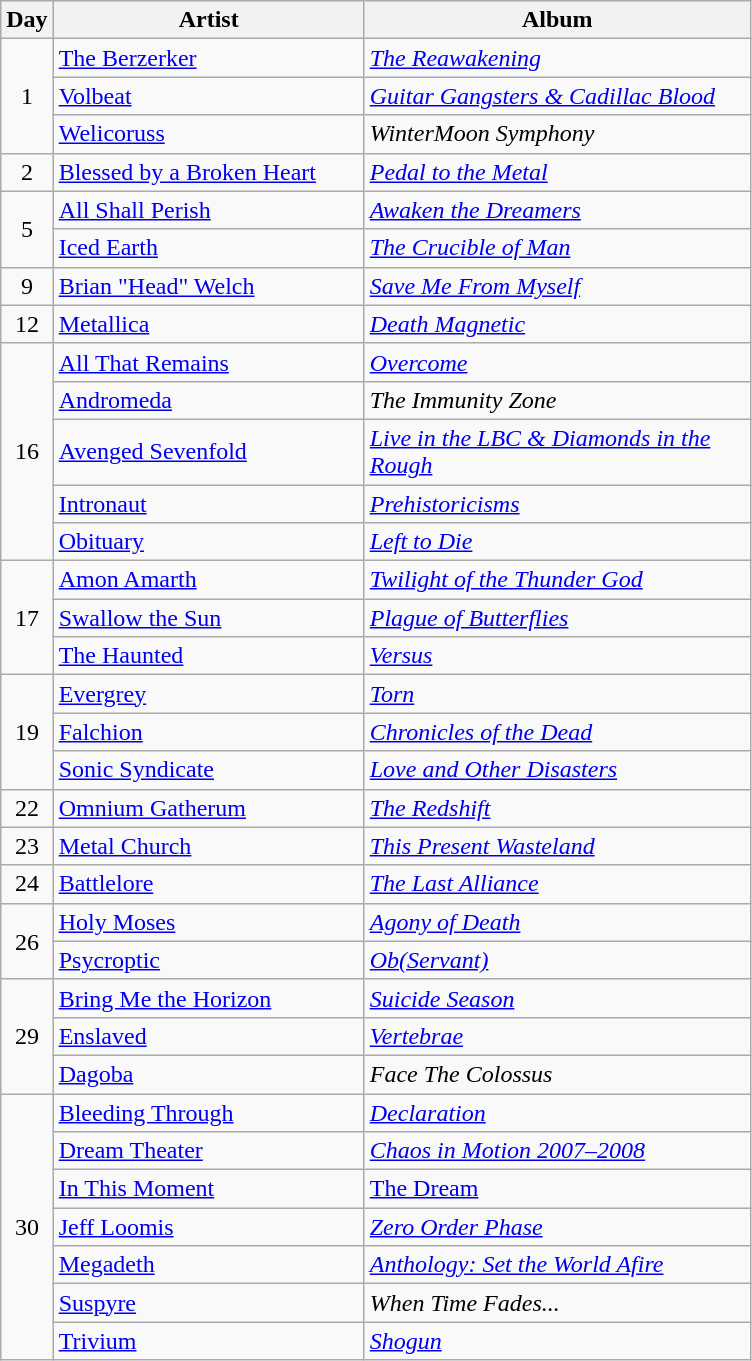<table class="wikitable" border="1">
<tr>
<th>Day</th>
<th width="200">Artist</th>
<th width="250">Album</th>
</tr>
<tr>
<td rowspan="3" align="center">1</td>
<td><a href='#'>The Berzerker</a></td>
<td><em><a href='#'>The Reawakening</a></em></td>
</tr>
<tr>
<td><a href='#'>Volbeat</a></td>
<td><em><a href='#'>Guitar Gangsters & Cadillac Blood</a></em></td>
</tr>
<tr>
<td><a href='#'>Welicoruss</a></td>
<td><em>WinterMoon Symphony</em></td>
</tr>
<tr>
<td align="center">2</td>
<td><a href='#'>Blessed by a Broken Heart</a></td>
<td><em><a href='#'>Pedal to the Metal</a></em></td>
</tr>
<tr>
<td rowspan="2" align="center">5</td>
<td><a href='#'>All Shall Perish</a></td>
<td><em><a href='#'>Awaken the Dreamers</a></em></td>
</tr>
<tr>
<td><a href='#'>Iced Earth</a></td>
<td><em><a href='#'>The Crucible of Man</a></em></td>
</tr>
<tr>
<td align="center">9</td>
<td><a href='#'>Brian "Head" Welch</a></td>
<td><em><a href='#'>Save Me From Myself</a></em></td>
</tr>
<tr>
<td align="center">12</td>
<td><a href='#'>Metallica</a></td>
<td><em><a href='#'>Death Magnetic</a></em></td>
</tr>
<tr>
<td rowspan="5" align="center">16</td>
<td><a href='#'>All That Remains</a></td>
<td><em><a href='#'>Overcome</a></em></td>
</tr>
<tr>
<td><a href='#'>Andromeda</a></td>
<td><em>The Immunity Zone</em></td>
</tr>
<tr>
<td><a href='#'>Avenged Sevenfold</a></td>
<td><em><a href='#'>Live in the LBC & Diamonds in the Rough</a></em></td>
</tr>
<tr>
<td><a href='#'>Intronaut</a></td>
<td><em><a href='#'>Prehistoricisms</a></em></td>
</tr>
<tr>
<td><a href='#'>Obituary</a></td>
<td><em><a href='#'>Left to Die</a></em></td>
</tr>
<tr>
<td align="center" rowspan="3">17</td>
<td><a href='#'>Amon Amarth</a></td>
<td><em><a href='#'>Twilight of the Thunder God</a></em></td>
</tr>
<tr>
<td><a href='#'>Swallow the Sun</a></td>
<td><em><a href='#'>Plague of Butterflies</a></em></td>
</tr>
<tr>
<td><a href='#'>The Haunted</a></td>
<td><em><a href='#'>Versus</a></em></td>
</tr>
<tr>
<td align="center" rowspan="3">19</td>
<td><a href='#'>Evergrey</a></td>
<td><em><a href='#'>Torn</a></em></td>
</tr>
<tr>
<td><a href='#'>Falchion</a></td>
<td><em><a href='#'>Chronicles of the Dead</a></em></td>
</tr>
<tr>
<td><a href='#'>Sonic Syndicate</a></td>
<td><em><a href='#'>Love and Other Disasters</a></em></td>
</tr>
<tr>
<td align="center">22</td>
<td><a href='#'>Omnium Gatherum</a></td>
<td><em><a href='#'>The Redshift</a></em></td>
</tr>
<tr>
<td align="center">23</td>
<td><a href='#'>Metal Church</a></td>
<td><em><a href='#'>This Present Wasteland</a></em></td>
</tr>
<tr>
<td align="center">24</td>
<td><a href='#'>Battlelore</a></td>
<td><em><a href='#'>The Last Alliance</a></em></td>
</tr>
<tr>
<td rowspan="2" align="center">26</td>
<td><a href='#'>Holy Moses</a></td>
<td><em><a href='#'>Agony of Death</a></em></td>
</tr>
<tr>
<td><a href='#'>Psycroptic</a></td>
<td><em><a href='#'>Ob(Servant)</a></em></td>
</tr>
<tr>
<td rowspan="3" align="center">29</td>
<td><a href='#'>Bring Me the Horizon</a></td>
<td><em><a href='#'>Suicide Season</a></em></td>
</tr>
<tr>
<td><a href='#'>Enslaved</a></td>
<td><em><a href='#'>Vertebrae</a></em></td>
</tr>
<tr>
<td><a href='#'>Dagoba</a></td>
<td><em>Face The Colossus</em></td>
</tr>
<tr>
<td align="center" rowspan="7">30</td>
<td><a href='#'>Bleeding Through</a></td>
<td><em><a href='#'>Declaration</a></em></td>
</tr>
<tr>
<td><a href='#'>Dream Theater</a></td>
<td><em><a href='#'>Chaos in Motion 2007–2008</a></em></td>
</tr>
<tr>
<td><a href='#'>In This Moment</a></td>
<td><a href='#'>The Dream</a></td>
</tr>
<tr>
<td><a href='#'>Jeff Loomis</a></td>
<td><em><a href='#'>Zero Order Phase</a></em></td>
</tr>
<tr>
<td><a href='#'>Megadeth</a></td>
<td><em><a href='#'>Anthology: Set the World Afire</a></em></td>
</tr>
<tr>
<td><a href='#'>Suspyre</a></td>
<td><em>When Time Fades...</em></td>
</tr>
<tr>
<td><a href='#'>Trivium</a></td>
<td><em><a href='#'>Shogun</a></em></td>
</tr>
</table>
